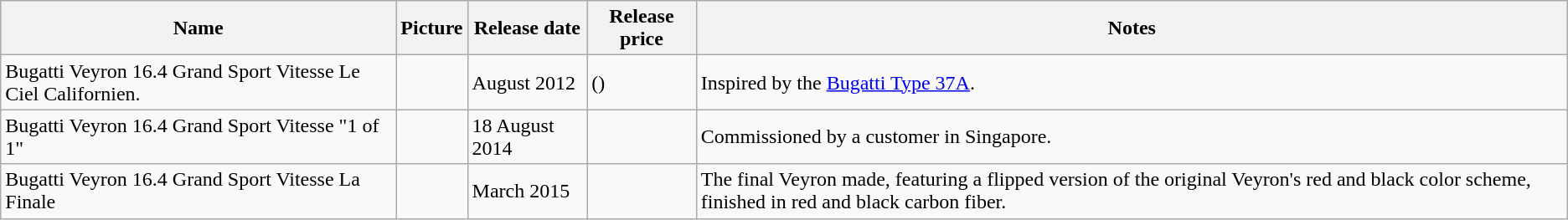<table class="wikitable">
<tr>
<th>Name</th>
<th>Picture</th>
<th>Release date</th>
<th>Release price</th>
<th>Notes</th>
</tr>
<tr>
<td>Bugatti Veyron 16.4 Grand Sport Vitesse Le Ciel Californien.</td>
<td></td>
<td>August 2012</td>
<td> ()</td>
<td>Inspired by the <a href='#'>Bugatti Type 37A</a>.</td>
</tr>
<tr>
<td>Bugatti Veyron 16.4 Grand Sport Vitesse "1 of 1"</td>
<td></td>
<td>18 August 2014</td>
<td></td>
<td>Commissioned by a customer in Singapore.</td>
</tr>
<tr>
<td>Bugatti Veyron 16.4 Grand Sport Vitesse La Finale</td>
<td></td>
<td>March 2015</td>
<td></td>
<td>The final Veyron made, featuring a flipped version of the original Veyron's red and black color scheme, finished in red and black carbon fiber.</td>
</tr>
</table>
